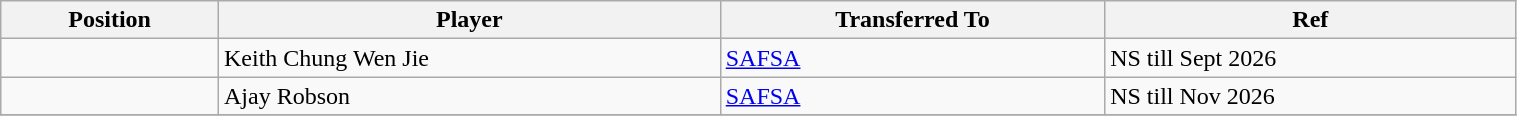<table class="wikitable sortable" style="width:80%; text-align:center; font-size:100%; text-align:left;">
<tr>
<th><strong>Position</strong></th>
<th><strong>Player</strong></th>
<th><strong>Transferred To</strong></th>
<th><strong>Ref</strong></th>
</tr>
<tr>
<td></td>
<td> Keith Chung Wen Jie</td>
<td> <a href='#'>SAFSA</a></td>
<td>NS till Sept 2026</td>
</tr>
<tr>
<td></td>
<td> Ajay Robson</td>
<td> <a href='#'>SAFSA</a></td>
<td>NS till Nov 2026</td>
</tr>
<tr>
</tr>
</table>
